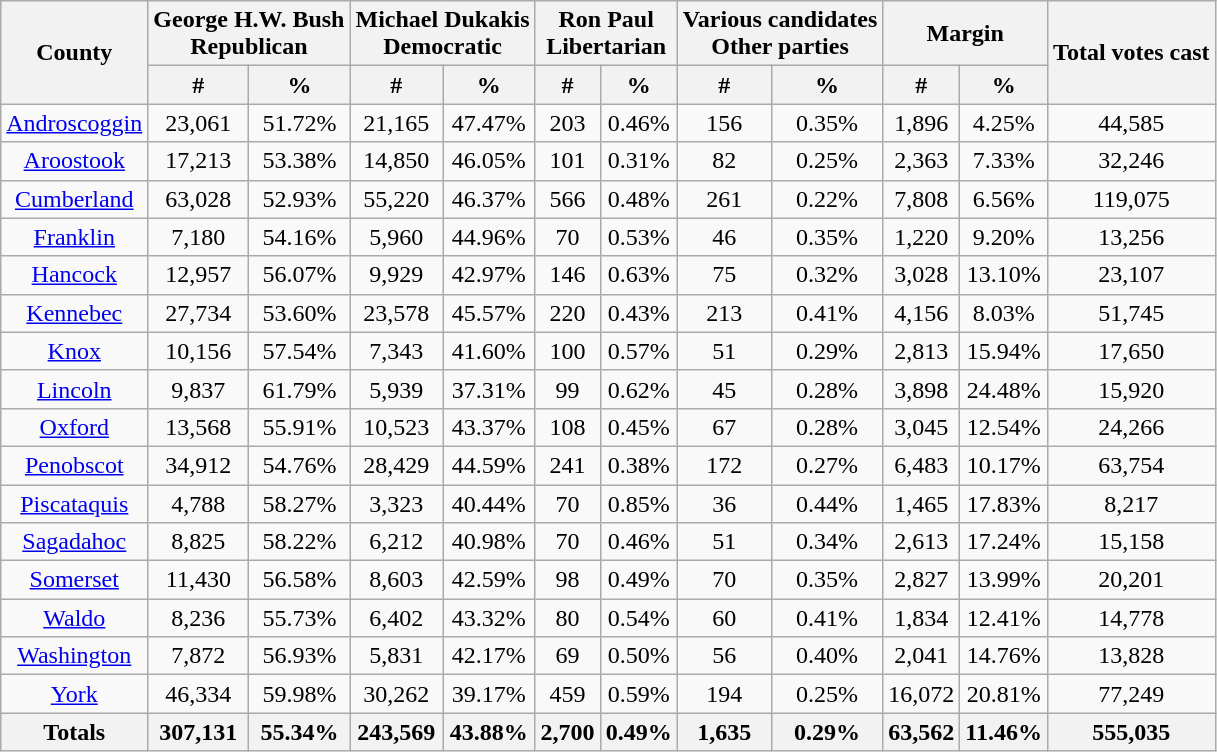<table class="wikitable sortable">
<tr>
<th rowspan="2" style="text-align:center;">County</th>
<th colspan="2" style="text-align:center;">George H.W. Bush<br>Republican</th>
<th colspan="2" style="text-align:center;">Michael Dukakis<br>Democratic</th>
<th colspan="2" style="text-align:center;">Ron Paul<br>Libertarian</th>
<th colspan="2" style="text-align:center;">Various candidates<br>Other parties</th>
<th colspan="2" style="text-align:center;">Margin</th>
<th rowspan="2" style="text-align:center;">Total votes cast</th>
</tr>
<tr>
<th data-sort-type="number">#</th>
<th data-sort-type="number">%</th>
<th data-sort-type="number">#</th>
<th data-sort-type="number">%</th>
<th data-sort-type="number">#</th>
<th data-sort-type="number">%</th>
<th data-sort-type="number">#</th>
<th data-sort-type="number">%</th>
<th data-sort-type="number">#</th>
<th data-sort-type="number">%</th>
</tr>
<tr style="text-align:center;">
<td><a href='#'>Androscoggin</a></td>
<td>23,061</td>
<td>51.72%</td>
<td>21,165</td>
<td>47.47%</td>
<td>203</td>
<td>0.46%</td>
<td>156</td>
<td>0.35%</td>
<td>1,896</td>
<td>4.25%</td>
<td>44,585</td>
</tr>
<tr style="text-align:center;">
<td><a href='#'>Aroostook</a></td>
<td>17,213</td>
<td>53.38%</td>
<td>14,850</td>
<td>46.05%</td>
<td>101</td>
<td>0.31%</td>
<td>82</td>
<td>0.25%</td>
<td>2,363</td>
<td>7.33%</td>
<td>32,246</td>
</tr>
<tr style="text-align:center;">
<td><a href='#'>Cumberland</a></td>
<td>63,028</td>
<td>52.93%</td>
<td>55,220</td>
<td>46.37%</td>
<td>566</td>
<td>0.48%</td>
<td>261</td>
<td>0.22%</td>
<td>7,808</td>
<td>6.56%</td>
<td>119,075</td>
</tr>
<tr style="text-align:center;">
<td><a href='#'>Franklin</a></td>
<td>7,180</td>
<td>54.16%</td>
<td>5,960</td>
<td>44.96%</td>
<td>70</td>
<td>0.53%</td>
<td>46</td>
<td>0.35%</td>
<td>1,220</td>
<td>9.20%</td>
<td>13,256</td>
</tr>
<tr style="text-align:center;">
<td><a href='#'>Hancock</a></td>
<td>12,957</td>
<td>56.07%</td>
<td>9,929</td>
<td>42.97%</td>
<td>146</td>
<td>0.63%</td>
<td>75</td>
<td>0.32%</td>
<td>3,028</td>
<td>13.10%</td>
<td>23,107</td>
</tr>
<tr style="text-align:center;">
<td><a href='#'>Kennebec</a></td>
<td>27,734</td>
<td>53.60%</td>
<td>23,578</td>
<td>45.57%</td>
<td>220</td>
<td>0.43%</td>
<td>213</td>
<td>0.41%</td>
<td>4,156</td>
<td>8.03%</td>
<td>51,745</td>
</tr>
<tr style="text-align:center;">
<td><a href='#'>Knox</a></td>
<td>10,156</td>
<td>57.54%</td>
<td>7,343</td>
<td>41.60%</td>
<td>100</td>
<td>0.57%</td>
<td>51</td>
<td>0.29%</td>
<td>2,813</td>
<td>15.94%</td>
<td>17,650</td>
</tr>
<tr style="text-align:center;">
<td><a href='#'>Lincoln</a></td>
<td>9,837</td>
<td>61.79%</td>
<td>5,939</td>
<td>37.31%</td>
<td>99</td>
<td>0.62%</td>
<td>45</td>
<td>0.28%</td>
<td>3,898</td>
<td>24.48%</td>
<td>15,920</td>
</tr>
<tr style="text-align:center;">
<td><a href='#'>Oxford</a></td>
<td>13,568</td>
<td>55.91%</td>
<td>10,523</td>
<td>43.37%</td>
<td>108</td>
<td>0.45%</td>
<td>67</td>
<td>0.28%</td>
<td>3,045</td>
<td>12.54%</td>
<td>24,266</td>
</tr>
<tr style="text-align:center;">
<td><a href='#'>Penobscot</a></td>
<td>34,912</td>
<td>54.76%</td>
<td>28,429</td>
<td>44.59%</td>
<td>241</td>
<td>0.38%</td>
<td>172</td>
<td>0.27%</td>
<td>6,483</td>
<td>10.17%</td>
<td>63,754</td>
</tr>
<tr style="text-align:center;">
<td><a href='#'>Piscataquis</a></td>
<td>4,788</td>
<td>58.27%</td>
<td>3,323</td>
<td>40.44%</td>
<td>70</td>
<td>0.85%</td>
<td>36</td>
<td>0.44%</td>
<td>1,465</td>
<td>17.83%</td>
<td>8,217</td>
</tr>
<tr style="text-align:center;">
<td><a href='#'>Sagadahoc</a></td>
<td>8,825</td>
<td>58.22%</td>
<td>6,212</td>
<td>40.98%</td>
<td>70</td>
<td>0.46%</td>
<td>51</td>
<td>0.34%</td>
<td>2,613</td>
<td>17.24%</td>
<td>15,158</td>
</tr>
<tr style="text-align:center;">
<td><a href='#'>Somerset</a></td>
<td>11,430</td>
<td>56.58%</td>
<td>8,603</td>
<td>42.59%</td>
<td>98</td>
<td>0.49%</td>
<td>70</td>
<td>0.35%</td>
<td>2,827</td>
<td>13.99%</td>
<td>20,201</td>
</tr>
<tr style="text-align:center;">
<td><a href='#'>Waldo</a></td>
<td>8,236</td>
<td>55.73%</td>
<td>6,402</td>
<td>43.32%</td>
<td>80</td>
<td>0.54%</td>
<td>60</td>
<td>0.41%</td>
<td>1,834</td>
<td>12.41%</td>
<td>14,778</td>
</tr>
<tr style="text-align:center;">
<td><a href='#'>Washington</a></td>
<td>7,872</td>
<td>56.93%</td>
<td>5,831</td>
<td>42.17%</td>
<td>69</td>
<td>0.50%</td>
<td>56</td>
<td>0.40%</td>
<td>2,041</td>
<td>14.76%</td>
<td>13,828</td>
</tr>
<tr style="text-align:center;">
<td><a href='#'>York</a></td>
<td>46,334</td>
<td>59.98%</td>
<td>30,262</td>
<td>39.17%</td>
<td>459</td>
<td>0.59%</td>
<td>194</td>
<td>0.25%</td>
<td>16,072</td>
<td>20.81%</td>
<td>77,249</td>
</tr>
<tr style="text-align:center;">
<th>Totals</th>
<th>307,131</th>
<th>55.34%</th>
<th>243,569</th>
<th>43.88%</th>
<th>2,700</th>
<th>0.49%</th>
<th>1,635</th>
<th>0.29%</th>
<th>63,562</th>
<th>11.46%</th>
<th>555,035</th>
</tr>
</table>
